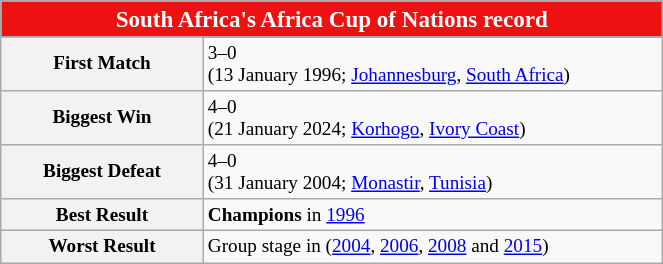<table class="wikitable collapsible collapsed" style="width:35%; font-size:80%;">
<tr>
</tr>
<tr style="color:white;">
<th style="background:#e11; width:20%;" colspan="6"><big>South Africa's Africa Cup of Nations record</big></th>
</tr>
<tr>
<th width=10%>First Match</th>
<td width=23%><div> 3–0 <br> (13 January 1996; <a href='#'>Johannesburg</a>, <a href='#'>South Africa</a>)</div></td>
</tr>
<tr>
<th width=10%>Biggest Win</th>
<td width=23%><div> 4–0 <br> (21 January 2024; <a href='#'>Korhogo</a>, <a href='#'>Ivory Coast</a>)</div></td>
</tr>
<tr>
<th width=10%>Biggest Defeat</th>
<td width=23%><div> 4–0 <br> (31 January 2004; <a href='#'>Monastir</a>, <a href='#'>Tunisia</a>)</div></td>
</tr>
<tr>
<th width=10%>Best Result</th>
<td width=23%><div><strong>Champions</strong> in <a href='#'>1996</a></div></td>
</tr>
<tr>
<th width=10%>Worst Result</th>
<td width=23%><div>Group stage in (<a href='#'>2004</a>, <a href='#'>2006</a>, <a href='#'>2008</a> and <a href='#'>2015</a>)</div></td>
</tr>
</table>
